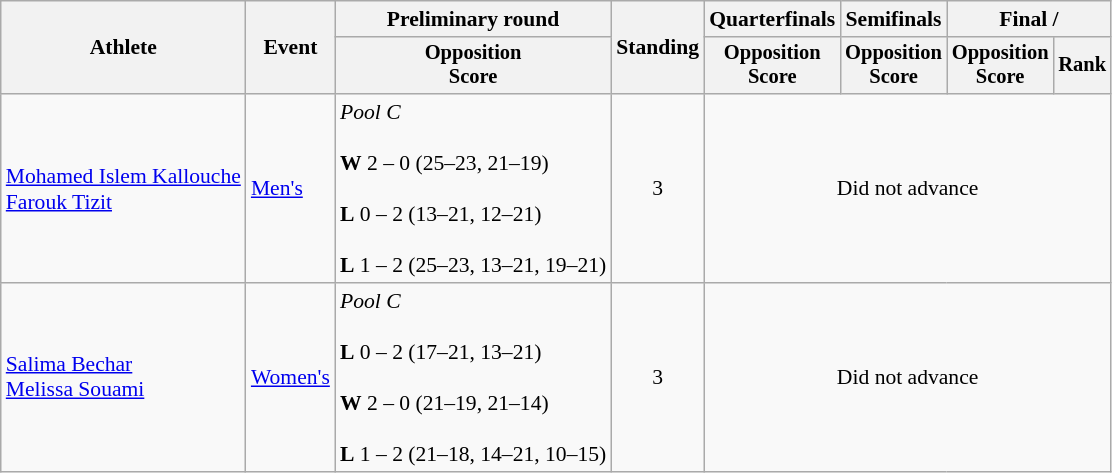<table class=wikitable style="font-size:90%">
<tr>
<th rowspan="2">Athlete</th>
<th rowspan="2">Event</th>
<th>Preliminary round</th>
<th rowspan="2">Standing</th>
<th>Quarterfinals</th>
<th>Semifinals</th>
<th colspan=2>Final / </th>
</tr>
<tr style="font-size:95%">
<th>Opposition<br>Score</th>
<th>Opposition<br>Score</th>
<th>Opposition<br>Score</th>
<th>Opposition<br>Score</th>
<th>Rank</th>
</tr>
<tr align=center>
<td align=left><a href='#'>Mohamed Islem Kallouche</a><br><a href='#'>Farouk Tizit</a></td>
<td align=left><a href='#'>Men's</a></td>
<td align=left><em>Pool C</em><br><br><strong>W</strong> 2 – 0 (25–23, 21–19)<br><br><strong>L</strong> 0 – 2 (13–21, 12–21)<br><br><strong>L</strong> 1 – 2 (25–23, 13–21, 19–21)<br></td>
<td>3</td>
<td colspan=4>Did not advance</td>
</tr>
<tr align=center>
<td align=left><a href='#'>Salima Bechar</a><br><a href='#'>Melissa Souami</a></td>
<td align=left><a href='#'>Women's</a></td>
<td align=left><em>Pool C</em><br><br><strong>L</strong> 0 – 2 (17–21, 13–21)<br><br><strong>W</strong> 2 – 0 (21–19, 21–14)<br><br><strong>L</strong> 1 – 2 (21–18, 14–21, 10–15)<br></td>
<td>3</td>
<td colspan=4>Did not advance</td>
</tr>
</table>
